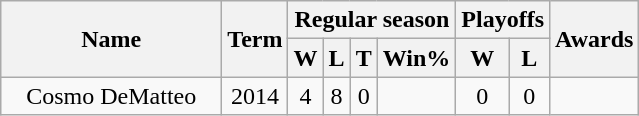<table class="wikitable">
<tr>
<th rowspan="2" style="width:140px;">Name</th>
<th rowspan="2">Term</th>
<th colspan="4">Regular season</th>
<th colspan="2">Playoffs</th>
<th rowspan="2">Awards</th>
</tr>
<tr>
<th>W</th>
<th>L</th>
<th>T</th>
<th>Win%</th>
<th>W</th>
<th>L</th>
</tr>
<tr>
<td style="text-align:center;">Cosmo DeMatteo</td>
<td style="text-align:center;">2014</td>
<td style="text-align:center;">4</td>
<td style="text-align:center;">8</td>
<td style="text-align:center;">0</td>
<td style="text-align:center;"></td>
<td style="text-align:center;">0</td>
<td style="text-align:center;">0</td>
<td style="text-align:center;"></td>
</tr>
</table>
